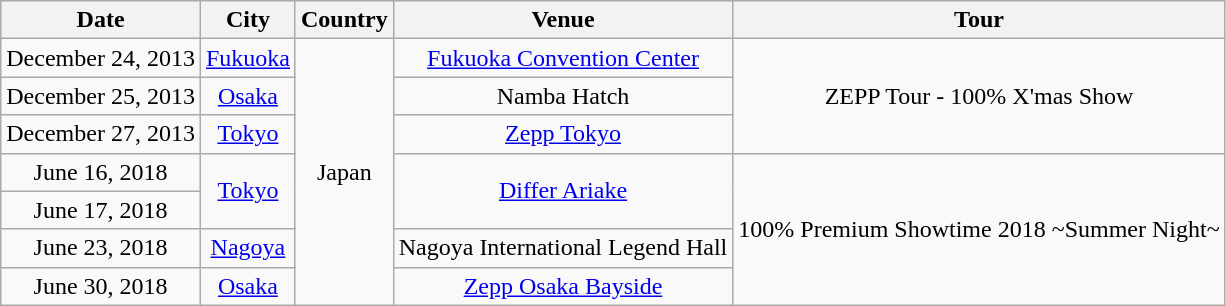<table class="wikitable" style="text-align:center">
<tr>
<th>Date</th>
<th>City</th>
<th>Country</th>
<th>Venue</th>
<th>Tour</th>
</tr>
<tr>
<td>December 24, 2013</td>
<td><a href='#'>Fukuoka</a></td>
<td rowspan="7">Japan</td>
<td><a href='#'>Fukuoka Convention Center</a></td>
<td rowspan="3">ZEPP Tour - 100% X'mas Show</td>
</tr>
<tr>
<td>December 25, 2013</td>
<td><a href='#'>Osaka</a></td>
<td>Namba Hatch</td>
</tr>
<tr>
<td>December 27, 2013</td>
<td><a href='#'>Tokyo</a></td>
<td><a href='#'>Zepp Tokyo</a></td>
</tr>
<tr>
<td>June 16, 2018</td>
<td rowspan="2"><a href='#'>Tokyo</a></td>
<td rowspan="2"><a href='#'>Differ Ariake</a></td>
<td rowspan="4">100% Premium Showtime 2018 ~Summer Night~</td>
</tr>
<tr>
<td>June 17, 2018</td>
</tr>
<tr>
<td>June 23, 2018</td>
<td><a href='#'>Nagoya</a></td>
<td>Nagoya International Legend Hall</td>
</tr>
<tr>
<td>June 30, 2018</td>
<td><a href='#'>Osaka</a></td>
<td><a href='#'>Zepp Osaka Bayside</a></td>
</tr>
</table>
